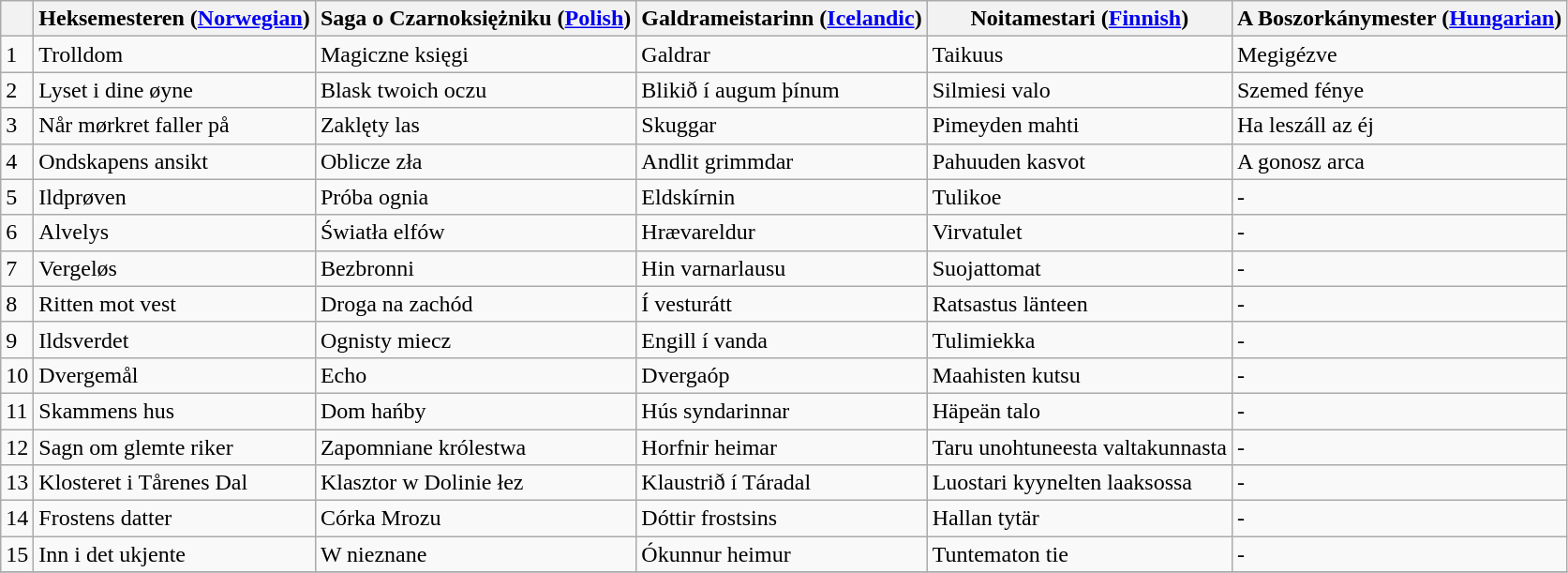<table class="wikitable">
<tr ---->
<th></th>
<th>Heksemesteren (<a href='#'>Norwegian</a>)</th>
<th>Saga o Czarnoksiężniku (<a href='#'>Polish</a>)</th>
<th>Galdrameistarinn (<a href='#'>Icelandic</a>)</th>
<th>Noitamestari (<a href='#'>Finnish</a>)</th>
<th>A Boszorkánymester (<a href='#'>Hungarian</a>)</th>
</tr>
<tr ---->
<td>1</td>
<td>Trolldom</td>
<td>Magiczne księgi</td>
<td>Galdrar</td>
<td>Taikuus</td>
<td>Megigézve</td>
</tr>
<tr ---->
<td>2</td>
<td>Lyset i dine øyne</td>
<td>Blask twoich oczu</td>
<td>Blikið í augum þínum</td>
<td>Silmiesi valo</td>
<td>Szemed fénye</td>
</tr>
<tr ---->
<td>3</td>
<td>Når mørkret faller på</td>
<td>Zaklęty las</td>
<td>Skuggar</td>
<td>Pimeyden mahti</td>
<td>Ha leszáll az éj</td>
</tr>
<tr ---->
<td>4</td>
<td>Ondskapens ansikt</td>
<td>Oblicze zła</td>
<td>Andlit grimmdar</td>
<td>Pahuuden kasvot</td>
<td>A gonosz arca</td>
</tr>
<tr ---->
<td>5</td>
<td>Ildprøven</td>
<td>Próba ognia</td>
<td>Eldskírnin</td>
<td>Tulikoe</td>
<td>-</td>
</tr>
<tr ---->
<td>6</td>
<td>Alvelys</td>
<td>Światła elfów</td>
<td>Hrævareldur</td>
<td>Virvatulet</td>
<td>-</td>
</tr>
<tr ---->
<td>7</td>
<td>Vergeløs</td>
<td>Bezbronni</td>
<td>Hin varnarlausu</td>
<td>Suojattomat</td>
<td>-</td>
</tr>
<tr ---->
<td>8</td>
<td>Ritten mot vest</td>
<td>Droga na zachód</td>
<td>Í vesturátt</td>
<td>Ratsastus länteen</td>
<td>-</td>
</tr>
<tr ---->
<td>9</td>
<td>Ildsverdet</td>
<td>Ognisty miecz</td>
<td>Engill í vanda</td>
<td>Tulimiekka</td>
<td>-</td>
</tr>
<tr ---->
<td>10</td>
<td>Dvergemål</td>
<td>Echo</td>
<td>Dvergaóp</td>
<td>Maahisten kutsu</td>
<td>-</td>
</tr>
<tr ---->
<td>11</td>
<td>Skammens hus</td>
<td>Dom hańby</td>
<td>Hús syndarinnar</td>
<td>Häpeän talo</td>
<td>-</td>
</tr>
<tr ---->
<td>12</td>
<td>Sagn om glemte riker</td>
<td>Zapomniane królestwa</td>
<td>Horfnir heimar</td>
<td>Taru unohtuneesta valtakunnasta</td>
<td>-</td>
</tr>
<tr ---->
<td>13</td>
<td>Klosteret i Tårenes Dal</td>
<td>Klasztor w Dolinie łez</td>
<td>Klaustrið í Táradal</td>
<td>Luostari kyynelten laaksossa</td>
<td>-</td>
</tr>
<tr ---->
<td>14</td>
<td>Frostens datter</td>
<td>Córka Mrozu</td>
<td>Dóttir frostsins</td>
<td>Hallan tytär</td>
<td>-</td>
</tr>
<tr ---->
<td>15</td>
<td>Inn i det ukjente</td>
<td>W nieznane</td>
<td>Ókunnur heimur</td>
<td>Tuntematon tie</td>
<td>-</td>
</tr>
<tr>
</tr>
</table>
